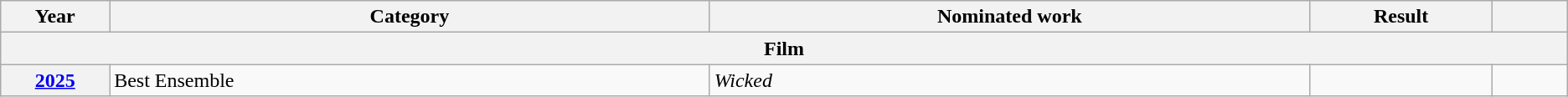<table class="wikitable sortable">
<tr>
<th width="1%">Year</th>
<th width="8%">Category</th>
<th width="8%">Nominated work</th>
<th width="2%">Result</th>
<th width="1%" class="unsortable"></th>
</tr>
<tr>
<th colspan="5">Film</th>
</tr>
<tr>
<th style="text-align:center;"><a href='#'>2025</a></th>
<td>Best Ensemble</td>
<td><em>Wicked</em></td>
<td></td>
<td style="text-align:center;"></td>
</tr>
</table>
